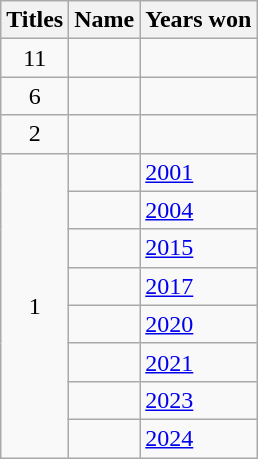<table class="wikitable style="font-size:100%; text-align: left; width:70%">
<tr>
<th>Titles</th>
<th>Name</th>
<th>Years won</th>
</tr>
<tr>
<td align=center>11</td>
<td></td>
<td></td>
</tr>
<tr>
<td align=center>6</td>
<td></td>
<td></td>
</tr>
<tr>
<td align=center>2</td>
<td></td>
<td></td>
</tr>
<tr>
<td rowspan=8 align=center>1</td>
<td></td>
<td><a href='#'>2001</a></td>
</tr>
<tr>
<td></td>
<td><a href='#'>2004</a></td>
</tr>
<tr>
<td></td>
<td><a href='#'>2015</a></td>
</tr>
<tr>
<td></td>
<td><a href='#'>2017</a></td>
</tr>
<tr>
<td></td>
<td><a href='#'>2020</a></td>
</tr>
<tr>
<td></td>
<td><a href='#'>2021</a></td>
</tr>
<tr>
<td></td>
<td><a href='#'>2023</a></td>
</tr>
<tr>
<td></td>
<td><a href='#'>2024</a></td>
</tr>
</table>
